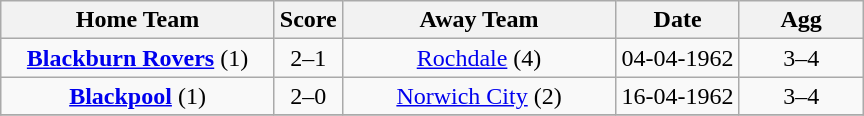<table class="wikitable" style="text-align:center;">
<tr>
<th width=175>Home Team</th>
<th width=20>Score</th>
<th width=175>Away Team</th>
<th width= 75>Date</th>
<th width= 75>Agg</th>
</tr>
<tr>
<td><a href='#'><strong>Blackburn Rovers</strong></a> (1)</td>
<td>2–1</td>
<td><a href='#'>Rochdale</a> (4)</td>
<td>04-04-1962</td>
<td>3–4</td>
</tr>
<tr>
<td><a href='#'><strong>Blackpool</strong></a> (1)</td>
<td>2–0</td>
<td><a href='#'>Norwich City</a> (2)</td>
<td>16-04-1962</td>
<td>3–4</td>
</tr>
<tr>
</tr>
</table>
